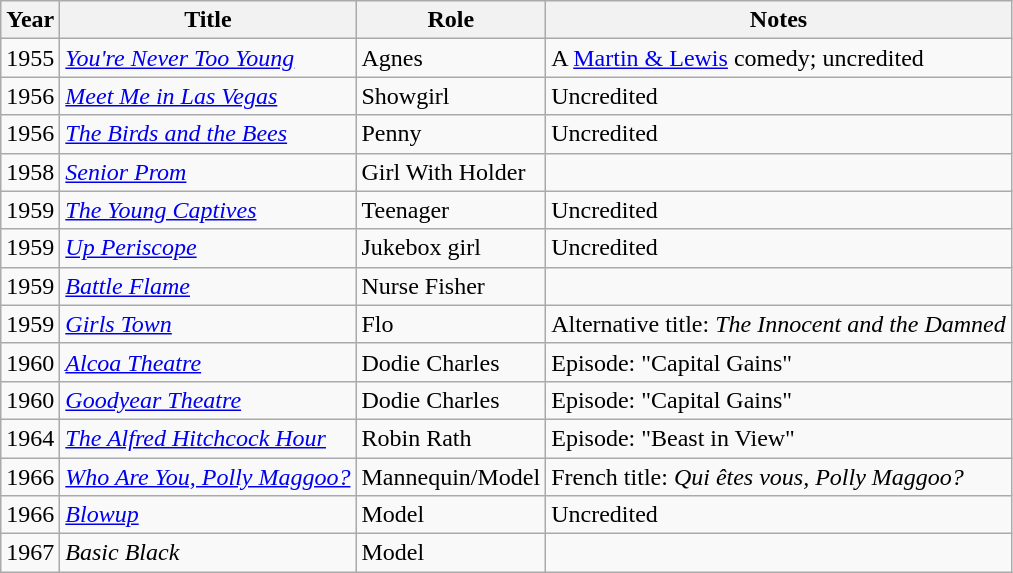<table class="wikitable sortable">
<tr>
<th>Year</th>
<th>Title</th>
<th>Role</th>
<th class="unsortable">Notes</th>
</tr>
<tr>
<td>1955</td>
<td><em><a href='#'>You're Never Too Young</a></em></td>
<td>Agnes</td>
<td>A <a href='#'>Martin & Lewis</a> comedy; uncredited</td>
</tr>
<tr>
<td>1956</td>
<td><em><a href='#'>Meet Me in Las Vegas</a></em></td>
<td>Showgirl</td>
<td>Uncredited</td>
</tr>
<tr>
<td>1956</td>
<td><em><a href='#'>The Birds and the Bees</a></em></td>
<td>Penny</td>
<td>Uncredited</td>
</tr>
<tr>
<td>1958</td>
<td><em><a href='#'>Senior Prom</a></em></td>
<td>Girl With Holder</td>
<td></td>
</tr>
<tr>
<td>1959</td>
<td><em><a href='#'>The Young Captives</a></em></td>
<td>Teenager</td>
<td>Uncredited</td>
</tr>
<tr>
<td>1959</td>
<td><em><a href='#'>Up Periscope</a></em></td>
<td>Jukebox girl</td>
<td>Uncredited</td>
</tr>
<tr>
<td>1959</td>
<td><em><a href='#'>Battle Flame</a></em></td>
<td>Nurse Fisher</td>
<td></td>
</tr>
<tr>
<td>1959</td>
<td><em><a href='#'>Girls Town</a></em></td>
<td>Flo</td>
<td>Alternative title: <em>The Innocent and the Damned</em></td>
</tr>
<tr>
<td>1960</td>
<td><em><a href='#'>Alcoa Theatre</a></em></td>
<td>Dodie Charles</td>
<td>Episode: "Capital Gains"</td>
</tr>
<tr>
<td>1960</td>
<td><em><a href='#'>Goodyear Theatre</a></em></td>
<td>Dodie Charles</td>
<td>Episode: "Capital Gains"</td>
</tr>
<tr>
<td>1964</td>
<td><em><a href='#'>The Alfred Hitchcock Hour</a></em></td>
<td>Robin Rath</td>
<td>Episode: "Beast in View"</td>
</tr>
<tr>
<td>1966</td>
<td><em><a href='#'>Who Are You, Polly Maggoo?</a></em></td>
<td>Mannequin/Model</td>
<td>French title: <em>Qui êtes vous, Polly Maggoo?</em></td>
</tr>
<tr>
<td>1966</td>
<td><em><a href='#'>Blowup</a></em></td>
<td>Model</td>
<td>Uncredited</td>
</tr>
<tr>
<td>1967</td>
<td><em>Basic Black</em></td>
<td>Model</td>
<td></td>
</tr>
</table>
